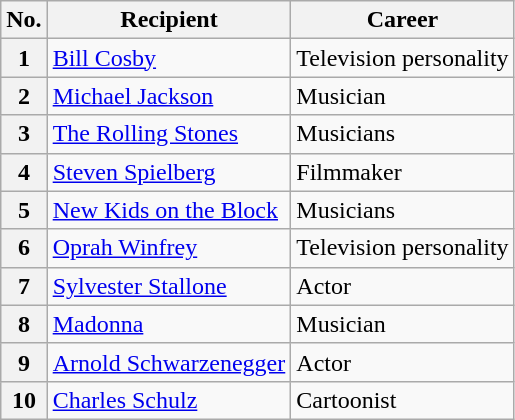<table class="wikitable plainrowheaders">
<tr>
<th scope="col">No.</th>
<th scope="col">Recipient</th>
<th scope="col">Career</th>
</tr>
<tr>
<th scope="row">1</th>
<td> <a href='#'>Bill Cosby</a></td>
<td>Television personality</td>
</tr>
<tr>
<th scope="row">2</th>
<td> <a href='#'>Michael Jackson</a></td>
<td>Musician</td>
</tr>
<tr>
<th scope="row">3</th>
<td> <a href='#'>The Rolling Stones</a></td>
<td>Musicians</td>
</tr>
<tr>
<th scope="row">4</th>
<td> <a href='#'>Steven Spielberg</a></td>
<td>Filmmaker</td>
</tr>
<tr>
<th scope="row">5</th>
<td> <a href='#'>New Kids on the Block</a></td>
<td>Musicians</td>
</tr>
<tr>
<th scope="row">6</th>
<td> <a href='#'>Oprah Winfrey</a></td>
<td>Television personality</td>
</tr>
<tr>
<th scope="row">7</th>
<td> <a href='#'>Sylvester Stallone</a></td>
<td>Actor</td>
</tr>
<tr>
<th scope="row">8</th>
<td> <a href='#'>Madonna</a></td>
<td>Musician</td>
</tr>
<tr>
<th scope="row">9</th>
<td> <a href='#'>Arnold Schwarzenegger</a></td>
<td>Actor</td>
</tr>
<tr>
<th scope="row">10</th>
<td> <a href='#'>Charles Schulz</a></td>
<td>Cartoonist</td>
</tr>
</table>
